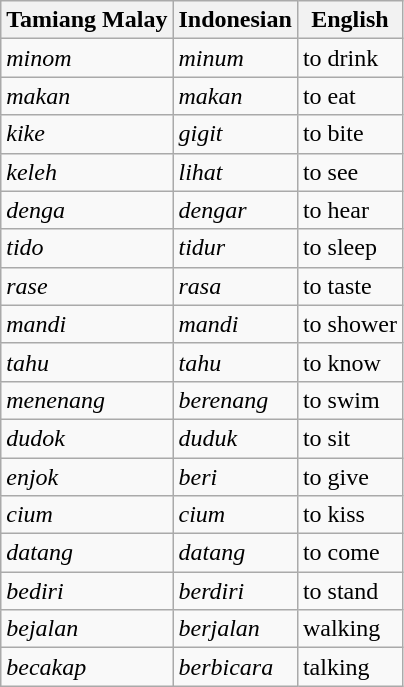<table class="wikitable">
<tr>
<th>Tamiang Malay</th>
<th>Indonesian</th>
<th>English</th>
</tr>
<tr>
<td><em>minom</em></td>
<td><em>minum</em></td>
<td>to drink</td>
</tr>
<tr>
<td><em>makan</em></td>
<td><em>makan</em></td>
<td>to eat</td>
</tr>
<tr>
<td><em>kike</em></td>
<td><em>gigit</em></td>
<td>to bite</td>
</tr>
<tr>
<td><em>keleh</em></td>
<td><em>lihat</em></td>
<td>to see</td>
</tr>
<tr>
<td><em>denga</em></td>
<td><em>dengar</em></td>
<td>to hear</td>
</tr>
<tr>
<td><em>tido</em></td>
<td><em>tidur</em></td>
<td>to sleep</td>
</tr>
<tr>
<td><em>rase</em></td>
<td><em>rasa</em></td>
<td>to taste</td>
</tr>
<tr>
<td><em>mandi</em></td>
<td><em>mandi</em></td>
<td>to shower</td>
</tr>
<tr>
<td><em>tahu</em></td>
<td><em>tahu</em></td>
<td>to know</td>
</tr>
<tr>
<td><em>menenang</em></td>
<td><em>berenang</em></td>
<td>to swim</td>
</tr>
<tr>
<td><em>dudok</em></td>
<td><em>duduk</em></td>
<td>to sit</td>
</tr>
<tr>
<td><em>enjok</em></td>
<td><em>beri</em></td>
<td>to give</td>
</tr>
<tr>
<td><em>cium</em></td>
<td><em>cium</em></td>
<td>to kiss</td>
</tr>
<tr>
<td><em>datang</em></td>
<td><em>datang</em></td>
<td>to come</td>
</tr>
<tr>
<td><em>bediri</em></td>
<td><em>berdiri</em></td>
<td>to stand</td>
</tr>
<tr>
<td><em>bejalan</em></td>
<td><em>berjalan</em></td>
<td>walking</td>
</tr>
<tr>
<td><em>becakap</em></td>
<td><em>berbicara</em></td>
<td>talking</td>
</tr>
</table>
